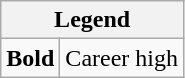<table class="wikitable mw-collapsible mw-collapsed">
<tr>
<th colspan="2">Legend</th>
</tr>
<tr>
<td><strong>Bold</strong></td>
<td>Career high</td>
</tr>
</table>
